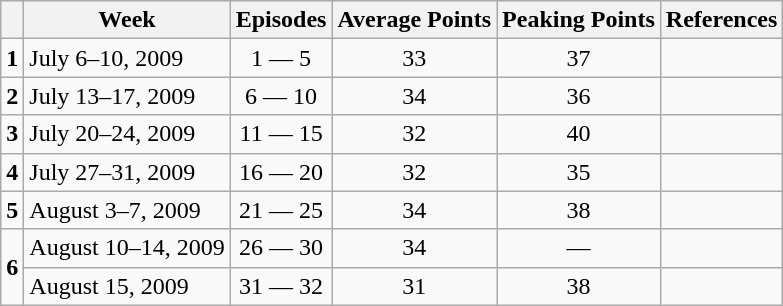<table class="wikitable">
<tr>
<th></th>
<th>Week</th>
<th>Episodes</th>
<th>Average Points</th>
<th>Peaking Points</th>
<th>References</th>
</tr>
<tr>
<td style="text-align:center;"><strong>1</strong></td>
<td>July 6–10, 2009</td>
<td style="text-align:center;">1 — 5</td>
<td style="text-align:center;">33</td>
<td style="text-align:center;">37</td>
<td></td>
</tr>
<tr>
<td style="text-align:center;"><strong>2</strong></td>
<td>July 13–17, 2009</td>
<td style="text-align:center;">6 — 10</td>
<td style="text-align:center;">34</td>
<td style="text-align:center;">36</td>
<td></td>
</tr>
<tr>
<td style="text-align:center;"><strong>3</strong></td>
<td>July 20–24, 2009</td>
<td style="text-align:center;">11 — 15</td>
<td style="text-align:center;">32</td>
<td style="text-align:center;">40</td>
<td></td>
</tr>
<tr>
<td style="text-align:center;"><strong>4</strong></td>
<td>July 27–31, 2009</td>
<td style="text-align:center;">16 — 20</td>
<td style="text-align:center;">32</td>
<td style="text-align:center;">35</td>
<td></td>
</tr>
<tr>
<td style="text-align:center;"><strong>5</strong></td>
<td>August 3–7, 2009</td>
<td style="text-align:center;">21 — 25</td>
<td style="text-align:center;">34</td>
<td style="text-align:center;">38</td>
<td></td>
</tr>
<tr>
<td rowspan="2" style="text-align:center;"><strong>6</strong></td>
<td>August 10–14, 2009</td>
<td style="text-align:center;">26 — 30</td>
<td style="text-align:center;">34</td>
<td style="text-align:center;">—</td>
<td></td>
</tr>
<tr>
<td>August 15, 2009</td>
<td style="text-align:center;">31 — 32</td>
<td style="text-align:center;">31</td>
<td style="text-align:center;">38</td>
<td></td>
</tr>
</table>
